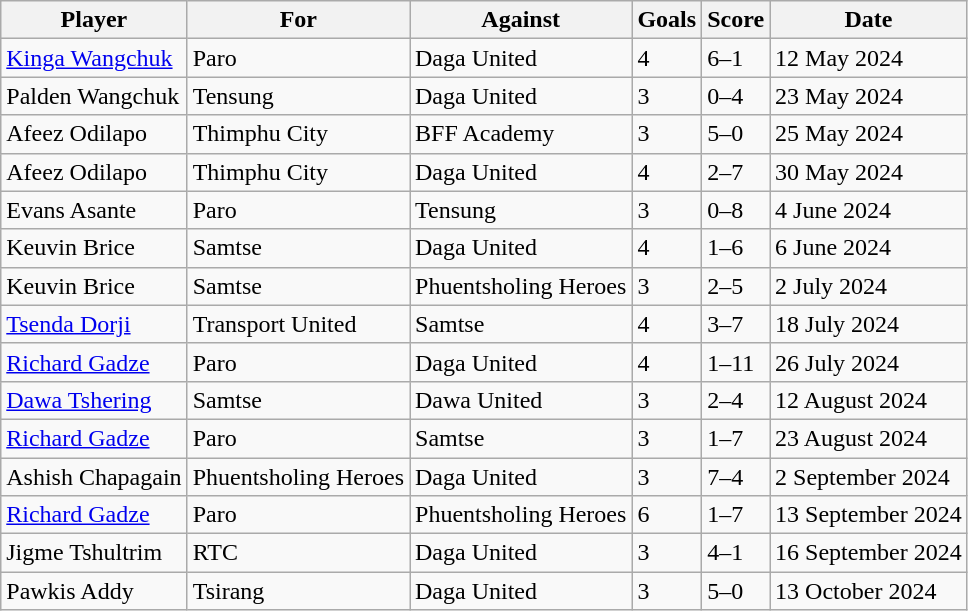<table class="wikitable">
<tr>
<th>Player</th>
<th>For</th>
<th>Against</th>
<th>Goals</th>
<th>Score</th>
<th>Date</th>
</tr>
<tr>
<td> <a href='#'>Kinga Wangchuk</a></td>
<td>Paro</td>
<td>Daga United</td>
<td>4</td>
<td>6–1</td>
<td>12 May 2024</td>
</tr>
<tr>
<td> Palden Wangchuk</td>
<td>Tensung</td>
<td>Daga United</td>
<td>3</td>
<td>0–4</td>
<td>23 May 2024</td>
</tr>
<tr>
<td> Afeez Odilapo</td>
<td>Thimphu City</td>
<td>BFF Academy</td>
<td>3</td>
<td>5–0</td>
<td>25 May 2024</td>
</tr>
<tr>
<td> Afeez Odilapo</td>
<td>Thimphu City</td>
<td>Daga United</td>
<td>4</td>
<td>2–7</td>
<td>30 May 2024</td>
</tr>
<tr>
<td> Evans Asante</td>
<td>Paro</td>
<td>Tensung</td>
<td>3</td>
<td>0–8</td>
<td>4 June 2024</td>
</tr>
<tr>
<td> Keuvin Brice</td>
<td>Samtse</td>
<td>Daga United</td>
<td>4</td>
<td>1–6</td>
<td>6 June 2024</td>
</tr>
<tr>
<td> Keuvin Brice</td>
<td>Samtse</td>
<td>Phuentsholing Heroes</td>
<td>3</td>
<td>2–5</td>
<td>2 July 2024</td>
</tr>
<tr>
<td> <a href='#'>Tsenda Dorji</a></td>
<td>Transport United</td>
<td>Samtse</td>
<td>4</td>
<td>3–7</td>
<td>18 July 2024</td>
</tr>
<tr>
<td> <a href='#'>Richard Gadze</a></td>
<td>Paro</td>
<td>Daga United</td>
<td>4</td>
<td>1–11</td>
<td>26 July 2024</td>
</tr>
<tr>
<td> <a href='#'>Dawa Tshering</a></td>
<td>Samtse</td>
<td>Dawa United</td>
<td>3</td>
<td>2–4</td>
<td>12 August 2024</td>
</tr>
<tr>
<td> <a href='#'>Richard Gadze</a></td>
<td>Paro</td>
<td>Samtse</td>
<td>3</td>
<td>1–7</td>
<td>23 August 2024</td>
</tr>
<tr>
<td> Ashish Chapagain</td>
<td>Phuentsholing Heroes</td>
<td>Daga United</td>
<td>3</td>
<td>7–4</td>
<td>2 September 2024</td>
</tr>
<tr>
<td> <a href='#'>Richard Gadze</a></td>
<td>Paro</td>
<td>Phuentsholing Heroes</td>
<td>6</td>
<td>1–7</td>
<td>13 September 2024</td>
</tr>
<tr>
<td> Jigme Tshultrim</td>
<td>RTC</td>
<td>Daga United</td>
<td>3</td>
<td>4–1</td>
<td>16 September 2024</td>
</tr>
<tr>
<td> Pawkis Addy</td>
<td>Tsirang</td>
<td>Daga United</td>
<td>3</td>
<td>5–0</td>
<td>13 October 2024</td>
</tr>
</table>
